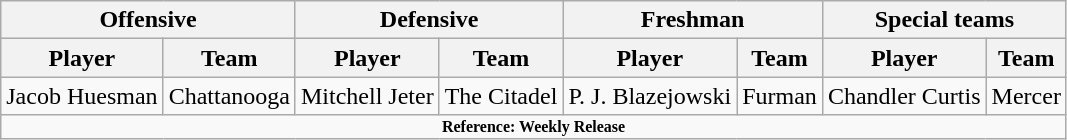<table class="wikitable" border="1">
<tr>
<th colspan="2">Offensive</th>
<th colspan="2">Defensive</th>
<th colspan="2">Freshman</th>
<th colspan="2">Special teams</th>
</tr>
<tr>
<th>Player</th>
<th>Team</th>
<th>Player</th>
<th>Team</th>
<th>Player</th>
<th>Team</th>
<th>Player</th>
<th>Team</th>
</tr>
<tr>
<td>Jacob Huesman</td>
<td>Chattanooga</td>
<td>Mitchell Jeter</td>
<td>The Citadel</td>
<td>P. J. Blazejowski</td>
<td>Furman</td>
<td>Chandler Curtis</td>
<td>Mercer</td>
</tr>
<tr>
<td colspan="8" style="font-size: 8pt" align="center"><strong>Reference: Weekly Release</strong></td>
</tr>
</table>
